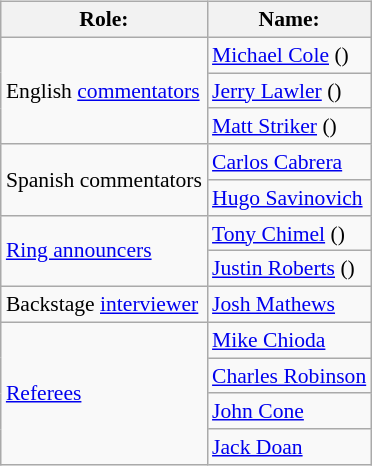<table class=wikitable style="font-size:90%; margin: 0.5em 0 0.5em 1em; float: right; clear: right;">
<tr>
<th>Role:</th>
<th>Name:</th>
</tr>
<tr>
<td rowspan=3>English <a href='#'>commentators</a></td>
<td><a href='#'>Michael Cole</a> ()</td>
</tr>
<tr>
<td><a href='#'>Jerry Lawler</a> ()</td>
</tr>
<tr>
<td><a href='#'>Matt Striker</a> ()</td>
</tr>
<tr>
<td rowspan=2>Spanish commentators</td>
<td><a href='#'>Carlos Cabrera</a></td>
</tr>
<tr>
<td><a href='#'>Hugo Savinovich</a></td>
</tr>
<tr>
<td rowspan=2><a href='#'>Ring announcers</a></td>
<td><a href='#'>Tony Chimel</a> ()</td>
</tr>
<tr>
<td><a href='#'>Justin Roberts</a> ()</td>
</tr>
<tr>
<td>Backstage <a href='#'>interviewer</a></td>
<td><a href='#'>Josh Mathews</a></td>
</tr>
<tr>
<td rowspan=4><a href='#'>Referees</a></td>
<td><a href='#'>Mike Chioda</a></td>
</tr>
<tr>
<td><a href='#'>Charles Robinson</a></td>
</tr>
<tr>
<td><a href='#'>John Cone</a></td>
</tr>
<tr>
<td><a href='#'>Jack Doan</a></td>
</tr>
</table>
